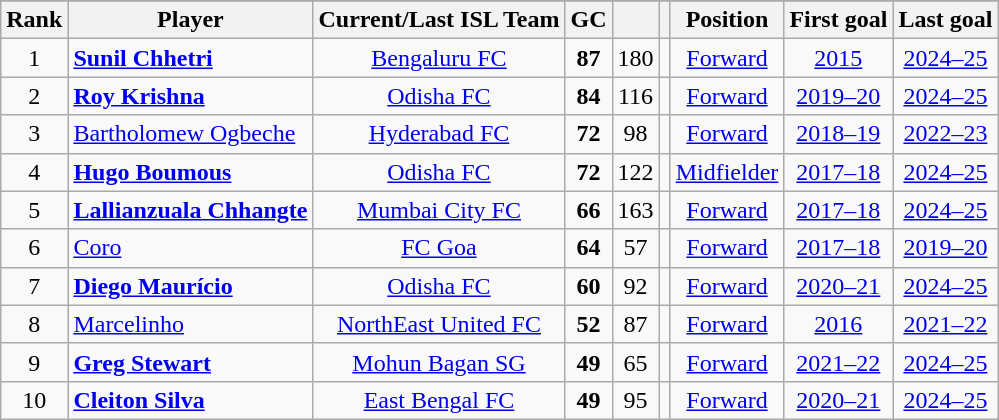<table class="wikitable sortable nowrap"  style="text-align:center">
<tr>
</tr>
<tr>
<th>Rank</th>
<th>Player</th>
<th>Current/Last ISL Team</th>
<th>GC</th>
<th></th>
<th></th>
<th>Position</th>
<th>First goal</th>
<th>Last goal</th>
</tr>
<tr>
<td>1</td>
<td align="left"> <strong><a href='#'>Sunil Chhetri</a></strong></td>
<td><a href='#'>Bengaluru FC</a></td>
<td><strong>87</strong></td>
<td>180</td>
<td></td>
<td><a href='#'>Forward</a></td>
<td><a href='#'>2015</a></td>
<td><a href='#'>2024–25</a></td>
</tr>
<tr>
<td>2</td>
<td align="left"> <strong><a href='#'>Roy Krishna</a></strong></td>
<td><a href='#'>Odisha FC</a></td>
<td><strong>84</strong></td>
<td>116</td>
<td></td>
<td><a href='#'>Forward</a></td>
<td><a href='#'>2019–20</a></td>
<td><a href='#'>2024–25</a></td>
</tr>
<tr>
<td>3</td>
<td align="left"> <a href='#'>Bartholomew Ogbeche</a></td>
<td><a href='#'>Hyderabad FC</a></td>
<td><strong>72</strong></td>
<td>98</td>
<td></td>
<td><a href='#'>Forward</a></td>
<td><a href='#'>2018–19</a></td>
<td><a href='#'>2022–23</a></td>
</tr>
<tr>
<td>4</td>
<td align="left"> <strong><a href='#'>Hugo Boumous</a></strong></td>
<td><a href='#'>Odisha FC</a></td>
<td><strong>72</strong></td>
<td>122</td>
<td></td>
<td><a href='#'>Midfielder</a></td>
<td><a href='#'>2017–18</a></td>
<td><a href='#'>2024–25</a></td>
</tr>
<tr>
<td>5</td>
<td align="left"> <strong><a href='#'>Lallianzuala Chhangte</a></strong></td>
<td><a href='#'>Mumbai City FC</a></td>
<td><strong>66</strong></td>
<td>163</td>
<td></td>
<td><a href='#'>Forward</a></td>
<td><a href='#'>2017–18</a></td>
<td><a href='#'>2024–25</a></td>
</tr>
<tr>
<td>6</td>
<td align="left"> <a href='#'>Coro</a></td>
<td><a href='#'>FC Goa</a></td>
<td><strong>64</strong></td>
<td>57</td>
<td></td>
<td><a href='#'>Forward</a></td>
<td><a href='#'>2017–18</a></td>
<td><a href='#'>2019–20</a></td>
</tr>
<tr>
<td>7</td>
<td align="left"> <strong><a href='#'>Diego Maurício</a></strong></td>
<td><a href='#'>Odisha FC</a></td>
<td><strong>60</strong></td>
<td>92</td>
<td></td>
<td><a href='#'>Forward</a></td>
<td><a href='#'>2020–21</a></td>
<td><a href='#'>2024–25</a></td>
</tr>
<tr>
<td>8</td>
<td align="left"> <a href='#'>Marcelinho</a></td>
<td><a href='#'>NorthEast United FC</a></td>
<td><strong>52</strong></td>
<td>87</td>
<td></td>
<td><a href='#'>Forward</a></td>
<td><a href='#'>2016</a></td>
<td><a href='#'>2021–22</a></td>
</tr>
<tr>
<td>9</td>
<td align="left"> <strong><a href='#'>Greg Stewart</a></strong></td>
<td><a href='#'> Mohun Bagan SG</a></td>
<td><strong>49</strong></td>
<td>65</td>
<td></td>
<td><a href='#'>Forward</a></td>
<td><a href='#'>2021–22</a></td>
<td><a href='#'>2024–25</a></td>
</tr>
<tr>
<td>10</td>
<td align="left"> <strong><a href='#'>Cleiton Silva</a></strong></td>
<td><a href='#'>East Bengal FC</a></td>
<td><strong>49</strong></td>
<td>95</td>
<td></td>
<td><a href='#'>Forward</a></td>
<td><a href='#'>2020–21</a></td>
<td><a href='#'>2024–25</a></td>
</tr>
</table>
